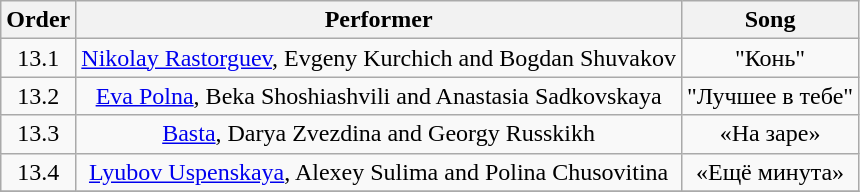<table class="wikitable" style="text-align:center;">
<tr>
<th>Order</th>
<th>Performer</th>
<th>Song</th>
</tr>
<tr>
<td>13.1</td>
<td><a href='#'>Nikolay Rastorguev</a>, Evgeny Kurchich and Bogdan Shuvakov</td>
<td>"Конь"</td>
</tr>
<tr>
<td>13.2</td>
<td><a href='#'>Eva Polna</a>, Beka Shoshiashvili and Anastasia Sadkovskaya</td>
<td>"Лучшее в тебе"</td>
</tr>
<tr>
<td>13.3</td>
<td><a href='#'>Basta</a>, Darya Zvezdina and Georgy Russkikh</td>
<td>«На заре»</td>
</tr>
<tr>
<td>13.4</td>
<td><a href='#'>Lyubov Uspenskaya</a>, Alexey Sulima and Polina Chusovitina</td>
<td>«Ещё минута»</td>
</tr>
<tr>
</tr>
</table>
